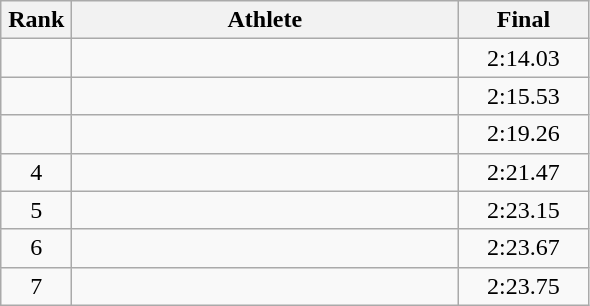<table class=wikitable style="text-align:center">
<tr>
<th width=40>Rank</th>
<th width=250>Athlete</th>
<th width=80>Final</th>
</tr>
<tr>
<td></td>
<td align=left></td>
<td>2:14.03</td>
</tr>
<tr>
<td></td>
<td align=left></td>
<td>2:15.53</td>
</tr>
<tr>
<td></td>
<td align=left></td>
<td>2:19.26</td>
</tr>
<tr>
<td>4</td>
<td align=left></td>
<td>2:21.47</td>
</tr>
<tr>
<td>5</td>
<td align=left></td>
<td>2:23.15</td>
</tr>
<tr>
<td>6</td>
<td align=left></td>
<td>2:23.67</td>
</tr>
<tr>
<td>7</td>
<td align=left></td>
<td>2:23.75</td>
</tr>
</table>
